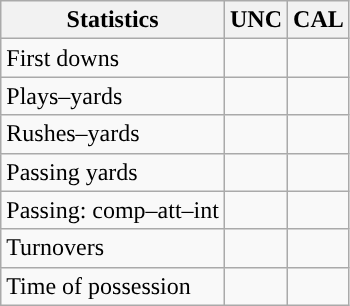<table class="wikitable" style="float:left">
<tr>
<th>Statistics</th>
<th>UNC</th>
<th>CAL</th>
</tr>
<tr>
<td>First downs</td>
<td></td>
<td></td>
</tr>
<tr>
<td>Plays–yards</td>
<td></td>
<td></td>
</tr>
<tr>
<td>Rushes–yards</td>
<td></td>
<td></td>
</tr>
<tr>
<td>Passing yards</td>
<td></td>
<td></td>
</tr>
<tr>
<td>Passing: comp–att–int</td>
<td></td>
<td></td>
</tr>
<tr>
<td>Turnovers</td>
<td></td>
<td></td>
</tr>
<tr>
<td>Time of possession</td>
<td></td>
<td></td>
</tr>
</table>
